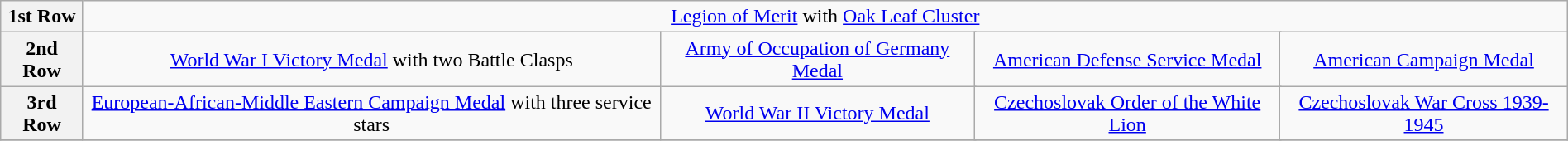<table class="wikitable" style="margin:1em auto; text-align:center;">
<tr>
<th>1st Row</th>
<td colspan="14"><a href='#'>Legion of Merit</a> with <a href='#'>Oak Leaf Cluster</a></td>
</tr>
<tr>
<th>2nd Row</th>
<td colspan="4"><a href='#'>World War I Victory Medal</a> with two Battle Clasps</td>
<td colspan="4"><a href='#'>Army of Occupation of Germany Medal</a></td>
<td colspan="4"><a href='#'>American Defense Service Medal</a></td>
<td colspan="4"><a href='#'>American Campaign Medal</a></td>
</tr>
<tr>
<th>3rd Row</th>
<td colspan="4"><a href='#'>European-African-Middle Eastern Campaign Medal</a> with three service stars</td>
<td colspan="4"><a href='#'>World War II Victory Medal</a></td>
<td colspan="4"><a href='#'>Czechoslovak Order of the White Lion</a></td>
<td colspan="4"><a href='#'>Czechoslovak War Cross 1939-1945</a></td>
</tr>
<tr>
</tr>
</table>
